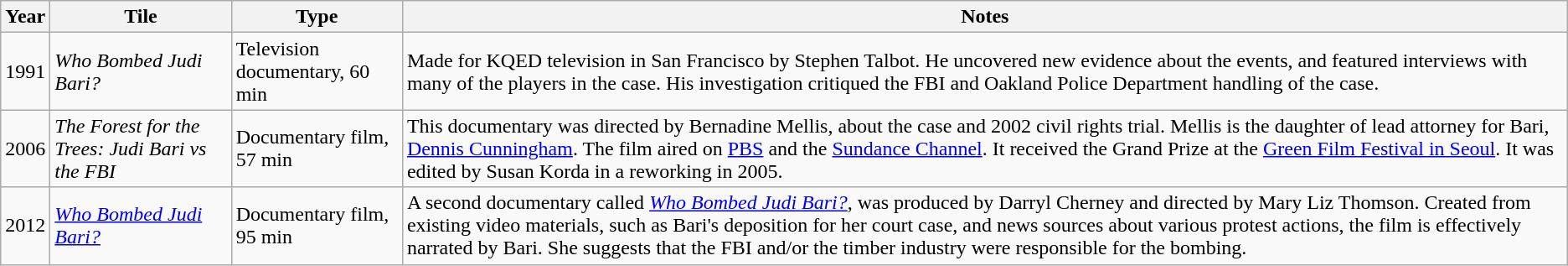<table class="wikitable sortable">
<tr>
<th>Year</th>
<th>Tile</th>
<th>Type</th>
<th>Notes</th>
</tr>
<tr>
<td>1991</td>
<td><em>Who Bombed Judi Bari?</em></td>
<td>Television documentary, 60 min</td>
<td>Made for KQED television in San Francisco by Stephen Talbot. He uncovered new evidence about the events, and featured interviews with many of the players in the case. His investigation critiqued the FBI and Oakland Police Department handling of the case.</td>
</tr>
<tr>
<td>2006</td>
<td><em>The Forest for the Trees: Judi Bari vs the FBI</em></td>
<td>Documentary film, 57 min</td>
<td>This documentary was directed by Bernadine Mellis, about the case and 2002 civil rights trial. Mellis is the daughter of lead attorney for Bari, <a href='#'>Dennis Cunningham</a>. The film aired on <a href='#'>PBS</a> and the <a href='#'>Sundance Channel</a>. It received the Grand Prize at the <a href='#'>Green Film Festival in Seoul</a>. It was edited by Susan Korda in a reworking in 2005.</td>
</tr>
<tr>
<td>2012</td>
<td><em><a href='#'>Who Bombed Judi Bari?</a></em></td>
<td>Documentary film, 95 min</td>
<td>A second documentary called <em><a href='#'>Who Bombed Judi Bari?</a></em>, was produced by Darryl Cherney and directed by Mary Liz Thomson. Created from existing video materials, such as Bari's deposition for her court case, and news sources about various protest actions, the film is effectively narrated by Bari. She suggests that the FBI and/or the timber industry were responsible for the bombing.</td>
</tr>
</table>
